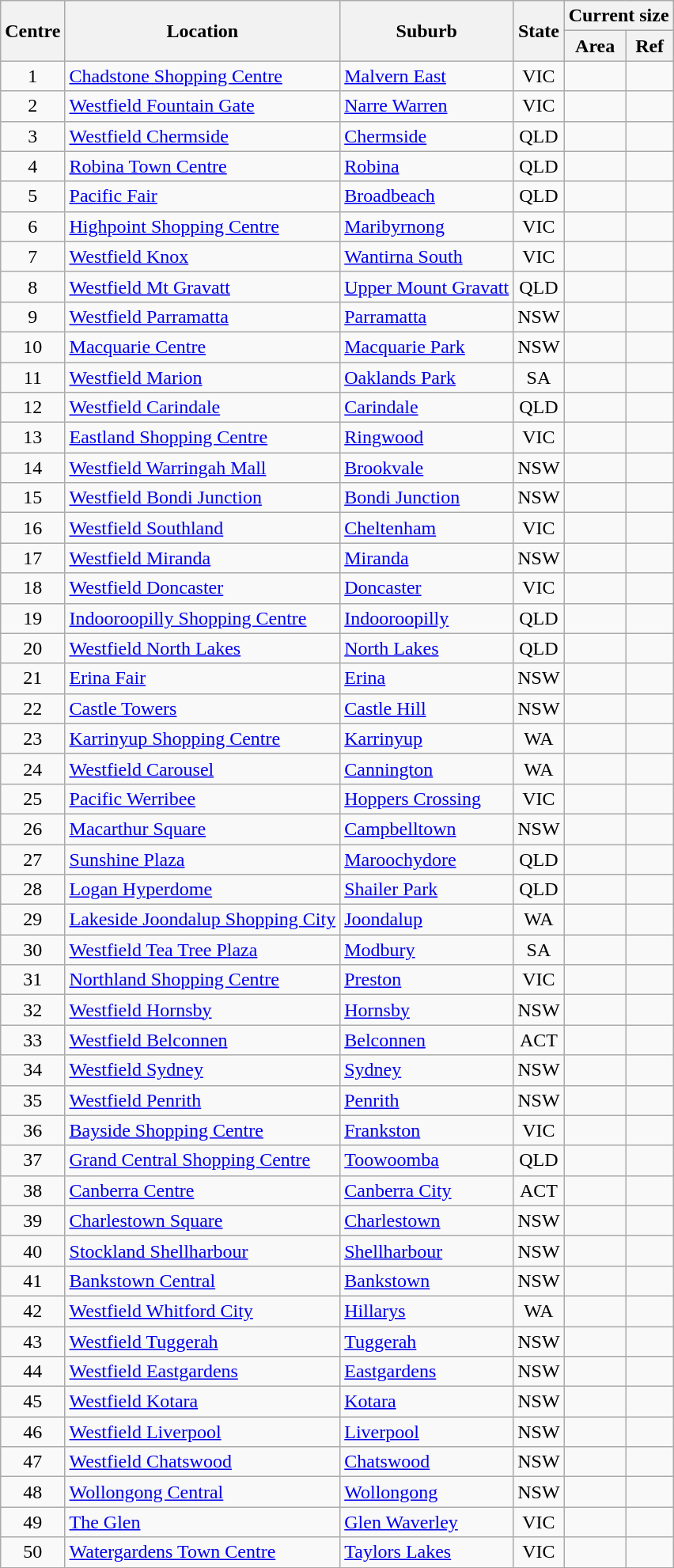<table class="wikitable sortable plainrowheaders" style="text-align:center;">
<tr>
<th scope="col" rowspan=2>Centre</th>
<th scope="col" rowspan=2>Location</th>
<th scope="col" rowspan=2>Suburb</th>
<th rowspan="2">State</th>
<th colspan="2" scope="col">Current size</th>
</tr>
<tr>
<th scope="col">Area</th>
<th scope="col">Ref</th>
</tr>
<tr>
<td scope="row">1</td>
<td style="text-align:left;"><a href='#'>Chadstone Shopping Centre</a></td>
<td style="text-align:left;"><a href='#'>Malvern East</a></td>
<td>VIC</td>
<td style="text-align:right;"></td>
<td></td>
</tr>
<tr>
<td scope="row">2</td>
<td style="text-align:left;"><a href='#'>Westfield Fountain Gate</a></td>
<td style="text-align:left;"><a href='#'>Narre Warren</a></td>
<td>VIC</td>
<td style="text-align:right;"></td>
<td></td>
</tr>
<tr>
<td scope="row">3</td>
<td style="text-align:left;"><a href='#'>Westfield Chermside</a></td>
<td style="text-align:left;"><a href='#'>Chermside</a></td>
<td>QLD</td>
<td style="text-align:right;"></td>
<td></td>
</tr>
<tr>
<td scope="row">4</td>
<td style="text-align:left;"><a href='#'>Robina Town Centre</a></td>
<td style="text-align:left;"><a href='#'>Robina</a></td>
<td>QLD</td>
<td style="text-align:right;"></td>
<td></td>
</tr>
<tr>
<td scope="row">5</td>
<td style="text-align:left;"><a href='#'>Pacific Fair</a></td>
<td style="text-align:left;"><a href='#'>Broadbeach</a></td>
<td>QLD</td>
<td style="text-align:right;"></td>
<td></td>
</tr>
<tr>
<td scope="row">6</td>
<td style="text-align:left;"><a href='#'>Highpoint Shopping Centre</a></td>
<td style="text-align:left;"><a href='#'>Maribyrnong</a></td>
<td>VIC</td>
<td style="text-align:right;"></td>
<td></td>
</tr>
<tr>
<td scope="row">7</td>
<td style="text-align:left;"><a href='#'>Westfield Knox</a></td>
<td style="text-align:left;"><a href='#'>Wantirna South</a></td>
<td>VIC</td>
<td style="text-align:right;"></td>
<td></td>
</tr>
<tr>
<td scope="row">8</td>
<td style="text-align:left;"><a href='#'>Westfield Mt Gravatt</a></td>
<td style="text-align:left;"><a href='#'>Upper Mount Gravatt</a></td>
<td>QLD</td>
<td style="text-align:right;"></td>
<td></td>
</tr>
<tr>
<td scope="row">9</td>
<td style="text-align:left;"><a href='#'>Westfield Parramatta</a></td>
<td style="text-align:left;"><a href='#'>Parramatta</a></td>
<td>NSW</td>
<td style="text-align:right;"></td>
<td></td>
</tr>
<tr>
<td scope="row">10</td>
<td style="text-align:left;"><a href='#'>Macquarie Centre</a></td>
<td style="text-align:left;"><a href='#'>Macquarie Park</a></td>
<td>NSW</td>
<td style="text-align:right;"></td>
<td></td>
</tr>
<tr>
<td scope="row">11</td>
<td style="text-align:left;"><a href='#'>Westfield Marion</a></td>
<td style="text-align:left;"><a href='#'>Oaklands Park</a></td>
<td>SA</td>
<td style="text-align:right;"></td>
<td></td>
</tr>
<tr>
<td scope="row">12</td>
<td style="text-align:left;"><a href='#'>Westfield Carindale</a></td>
<td style="text-align:left;"><a href='#'>Carindale</a></td>
<td>QLD</td>
<td style="text-align:right;"></td>
<td></td>
</tr>
<tr>
<td scope="row">13</td>
<td style="text-align:left;"><a href='#'>Eastland Shopping Centre</a></td>
<td style="text-align:left;"><a href='#'>Ringwood</a></td>
<td>VIC</td>
<td style="text-align:right;"></td>
<td></td>
</tr>
<tr>
<td scope="row">14</td>
<td style="text-align:left;"><a href='#'>Westfield Warringah Mall</a></td>
<td style="text-align:left;"><a href='#'>Brookvale</a></td>
<td>NSW</td>
<td style="text-align:right;"></td>
<td></td>
</tr>
<tr>
<td scope="row">15</td>
<td style="text-align:left;"><a href='#'>Westfield Bondi Junction</a></td>
<td style="text-align:left;"><a href='#'>Bondi Junction</a></td>
<td>NSW</td>
<td style="text-align:right;"></td>
<td></td>
</tr>
<tr>
<td scope="row">16</td>
<td style="text-align:left;"><a href='#'>Westfield Southland</a></td>
<td style="text-align:left;"><a href='#'>Cheltenham</a></td>
<td>VIC</td>
<td style="text-align:right;"></td>
<td></td>
</tr>
<tr>
<td scope="row">17</td>
<td style="text-align:left;"><a href='#'>Westfield Miranda</a></td>
<td style="text-align:left;"><a href='#'>Miranda</a></td>
<td>NSW</td>
<td style="text-align:right;"></td>
<td></td>
</tr>
<tr>
<td scope="row">18</td>
<td style="text-align:left;"><a href='#'>Westfield Doncaster</a></td>
<td style="text-align:left;"><a href='#'>Doncaster</a></td>
<td>VIC</td>
<td style="text-align:right;"></td>
<td></td>
</tr>
<tr>
<td scope="row">19</td>
<td style="text-align:left;"><a href='#'>Indooroopilly Shopping Centre</a></td>
<td style="text-align:left;"><a href='#'>Indooroopilly</a></td>
<td>QLD</td>
<td style="text-align:right;"></td>
<td></td>
</tr>
<tr>
<td scope="row">20</td>
<td style="text-align:left;"><a href='#'>Westfield North Lakes</a></td>
<td style="text-align:left;"><a href='#'>North Lakes</a></td>
<td>QLD</td>
<td style="text-align:right;"></td>
<td></td>
</tr>
<tr>
<td scope="row">21</td>
<td style="text-align:left;"><a href='#'>Erina Fair</a></td>
<td style="text-align:left;"><a href='#'>Erina</a></td>
<td>NSW</td>
<td style="text-align:right;"></td>
<td></td>
</tr>
<tr>
<td scope="row">22</td>
<td style="text-align:left;"><a href='#'>Castle Towers</a></td>
<td style="text-align:left;"><a href='#'>Castle Hill</a></td>
<td>NSW</td>
<td style="text-align:right;"></td>
<td></td>
</tr>
<tr>
<td scope="row">23</td>
<td style="text-align:left;"><a href='#'>Karrinyup Shopping Centre</a></td>
<td style="text-align:left;"><a href='#'>Karrinyup</a></td>
<td>WA</td>
<td style="text-align:right;"></td>
<td></td>
</tr>
<tr>
<td scope="row">24</td>
<td style="text-align:left;"><a href='#'>Westfield Carousel</a></td>
<td style="text-align:left;"><a href='#'>Cannington</a></td>
<td>WA</td>
<td style="text-align:right;"></td>
<td></td>
</tr>
<tr>
<td scope="row">25</td>
<td style="text-align:left;"><a href='#'>Pacific Werribee</a></td>
<td style="text-align:left;"><a href='#'>Hoppers Crossing</a></td>
<td>VIC</td>
<td style="text-align:right;"></td>
<td></td>
</tr>
<tr>
<td scope="row">26</td>
<td style="text-align:left;"><a href='#'>Macarthur Square</a></td>
<td style="text-align:left;"><a href='#'>Campbelltown</a></td>
<td>NSW</td>
<td style="text-align:right;"></td>
<td></td>
</tr>
<tr>
<td scope="row">27</td>
<td style="text-align:left;"><a href='#'>Sunshine Plaza</a></td>
<td style="text-align:left;"><a href='#'>Maroochydore</a></td>
<td>QLD</td>
<td style="text-align:right;"></td>
<td></td>
</tr>
<tr>
<td scope="row">28</td>
<td style="text-align:left;"><a href='#'>Logan Hyperdome</a></td>
<td style="text-align:left;"><a href='#'>Shailer Park</a></td>
<td>QLD</td>
<td style="text-align:right;"></td>
<td></td>
</tr>
<tr>
<td scope="row">29</td>
<td style="text-align:left;"><a href='#'>Lakeside Joondalup Shopping City</a></td>
<td style="text-align:left;"><a href='#'>Joondalup</a></td>
<td>WA</td>
<td style="text-align:right;"></td>
<td></td>
</tr>
<tr>
<td scope="row">30</td>
<td style="text-align:left;"><a href='#'>Westfield Tea Tree Plaza</a></td>
<td style="text-align:left;"><a href='#'>Modbury</a></td>
<td>SA</td>
<td style="text-align:right;"></td>
<td></td>
</tr>
<tr>
<td scope="row">31</td>
<td style="text-align:left;"><a href='#'>Northland Shopping Centre</a></td>
<td style="text-align:left;"><a href='#'>Preston</a></td>
<td>VIC</td>
<td style="text-align:right;"></td>
<td></td>
</tr>
<tr>
<td scope="row">32</td>
<td style="text-align:left;"><a href='#'>Westfield Hornsby</a></td>
<td style="text-align:left;"><a href='#'>Hornsby</a></td>
<td>NSW</td>
<td style="text-align:right;"></td>
<td></td>
</tr>
<tr>
<td scope="row">33</td>
<td style="text-align:left;"><a href='#'>Westfield Belconnen</a></td>
<td style="text-align:left;"><a href='#'>Belconnen</a></td>
<td>ACT</td>
<td style="text-align:right;"></td>
<td></td>
</tr>
<tr>
<td scope="row">34</td>
<td style="text-align:left;"><a href='#'>Westfield Sydney</a></td>
<td style="text-align:left;"><a href='#'>Sydney</a></td>
<td>NSW</td>
<td style="text-align:right;"></td>
<td></td>
</tr>
<tr>
<td scope="row">35</td>
<td style="text-align:left;"><a href='#'>Westfield Penrith</a></td>
<td style="text-align:left;"><a href='#'>Penrith</a></td>
<td>NSW</td>
<td style="text-align:right;"></td>
<td></td>
</tr>
<tr>
<td scope="row">36</td>
<td style="text-align:left;"><a href='#'>Bayside Shopping Centre</a></td>
<td style="text-align:left;"><a href='#'>Frankston</a></td>
<td>VIC</td>
<td style="text-align:right;"></td>
<td></td>
</tr>
<tr>
<td scope="row">37</td>
<td style="text-align:left;"><a href='#'>Grand Central Shopping Centre</a></td>
<td style="text-align:left;"><a href='#'>Toowoomba</a></td>
<td>QLD</td>
<td style="text-align:right;"></td>
<td></td>
</tr>
<tr>
<td scope="row">38</td>
<td style="text-align:left;"><a href='#'>Canberra Centre</a></td>
<td style="text-align:left;"><a href='#'>Canberra City</a></td>
<td>ACT</td>
<td style="text-align:right;"></td>
<td></td>
</tr>
<tr>
<td scope="row">39</td>
<td style="text-align:left;"><a href='#'>Charlestown Square</a></td>
<td style="text-align:left;"><a href='#'>Charlestown</a></td>
<td>NSW</td>
<td style="text-align:right;"></td>
<td></td>
</tr>
<tr>
<td scope="row">40</td>
<td style="text-align:left;"><a href='#'>Stockland Shellharbour</a></td>
<td style="text-align:left;"><a href='#'>Shellharbour</a></td>
<td>NSW</td>
<td style="text-align:right;"></td>
<td></td>
</tr>
<tr>
<td scope="row">41</td>
<td style="text-align:left;"><a href='#'>Bankstown Central</a></td>
<td style="text-align:left;"><a href='#'>Bankstown</a></td>
<td>NSW</td>
<td style="text-align:right;"></td>
<td></td>
</tr>
<tr>
<td scope="row">42</td>
<td style="text-align:left;"><a href='#'>Westfield Whitford City</a></td>
<td style="text-align:left;"><a href='#'>Hillarys</a></td>
<td>WA</td>
<td style="text-align:right;"></td>
<td></td>
</tr>
<tr>
<td scope="row">43</td>
<td style="text-align:left;"><a href='#'>Westfield Tuggerah</a></td>
<td style="text-align:left;"><a href='#'>Tuggerah</a></td>
<td>NSW</td>
<td style="text-align:right;"></td>
<td></td>
</tr>
<tr>
<td scope="row">44</td>
<td style="text-align:left;"><a href='#'>Westfield Eastgardens</a></td>
<td style="text-align:left;"><a href='#'>Eastgardens</a></td>
<td>NSW</td>
<td style="text-align:right;"></td>
<td></td>
</tr>
<tr>
<td scope="row">45</td>
<td style="text-align:left;"><a href='#'>Westfield Kotara</a></td>
<td style="text-align:left;"><a href='#'>Kotara</a></td>
<td>NSW</td>
<td style="text-align:right;"></td>
<td></td>
</tr>
<tr>
<td scope="row">46</td>
<td style="text-align:left;"><a href='#'>Westfield Liverpool</a></td>
<td style="text-align:left;"><a href='#'>Liverpool</a></td>
<td>NSW</td>
<td style="text-align:right;"></td>
<td></td>
</tr>
<tr>
<td scope="row">47</td>
<td style="text-align:left;"><a href='#'>Westfield Chatswood</a></td>
<td style="text-align:left;"><a href='#'>Chatswood</a></td>
<td>NSW</td>
<td style="text-align:right;"></td>
<td></td>
</tr>
<tr>
<td scope="row">48</td>
<td style="text-align:left;"><a href='#'>Wollongong Central</a></td>
<td style="text-align:left;"><a href='#'>Wollongong</a></td>
<td>NSW</td>
<td style="text-align:right;"></td>
<td></td>
</tr>
<tr>
<td scope="row">49</td>
<td style="text-align:left;"><a href='#'>The Glen</a></td>
<td style="text-align:left;"><a href='#'>Glen Waverley</a></td>
<td>VIC</td>
<td style="text-align:right;"></td>
<td></td>
</tr>
<tr>
<td scope="row">50</td>
<td style="text-align:left;"><a href='#'>Watergardens Town Centre</a></td>
<td style="text-align:left;"><a href='#'>Taylors Lakes</a></td>
<td>VIC</td>
<td style="text-align:right;"></td>
<td></td>
</tr>
</table>
